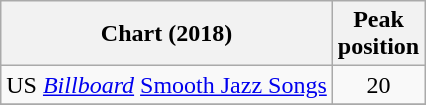<table class="wikitable sortable">
<tr>
<th align="left">Chart (2018)</th>
<th align="left">Peak<br>position</th>
</tr>
<tr>
<td align="left">US <em><a href='#'>Billboard</a></em> <a href='#'>Smooth Jazz Songs</a></td>
<td align="center">20</td>
</tr>
<tr>
</tr>
</table>
